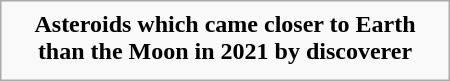<table class="infobox" style="width: 300px;">
<tr>
<td style="text-align:center"><strong>Asteroids which came closer to Earth than the Moon in 2021 by discoverer</strong></td>
</tr>
<tr>
<td></td>
</tr>
</table>
